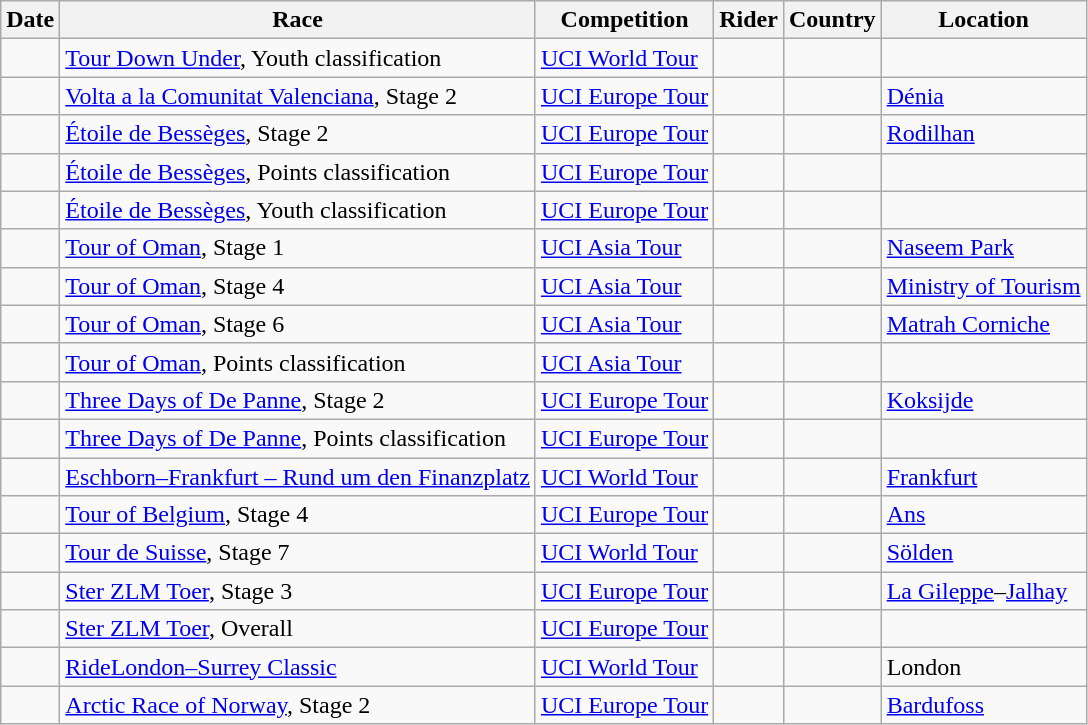<table class="wikitable sortable">
<tr>
<th>Date</th>
<th>Race</th>
<th>Competition</th>
<th>Rider</th>
<th>Country</th>
<th>Location</th>
</tr>
<tr>
<td></td>
<td><a href='#'>Tour Down Under</a>, Youth classification</td>
<td><a href='#'>UCI World Tour</a></td>
<td></td>
<td></td>
<td></td>
</tr>
<tr>
<td></td>
<td><a href='#'>Volta a la Comunitat Valenciana</a>, Stage 2</td>
<td><a href='#'>UCI Europe Tour</a></td>
<td></td>
<td></td>
<td><a href='#'>Dénia</a></td>
</tr>
<tr>
<td></td>
<td><a href='#'>Étoile de Bessèges</a>, Stage 2</td>
<td><a href='#'>UCI Europe Tour</a></td>
<td></td>
<td></td>
<td><a href='#'>Rodilhan</a></td>
</tr>
<tr>
<td></td>
<td><a href='#'>Étoile de Bessèges</a>, Points classification</td>
<td><a href='#'>UCI Europe Tour</a></td>
<td></td>
<td></td>
<td></td>
</tr>
<tr>
<td></td>
<td><a href='#'>Étoile de Bessèges</a>, Youth classification</td>
<td><a href='#'>UCI Europe Tour</a></td>
<td></td>
<td></td>
<td></td>
</tr>
<tr>
<td></td>
<td><a href='#'>Tour of Oman</a>, Stage 1</td>
<td><a href='#'>UCI Asia Tour</a></td>
<td></td>
<td></td>
<td><a href='#'>Naseem Park</a></td>
</tr>
<tr>
<td></td>
<td><a href='#'>Tour of Oman</a>, Stage 4</td>
<td><a href='#'>UCI Asia Tour</a></td>
<td></td>
<td></td>
<td><a href='#'>Ministry of Tourism</a></td>
</tr>
<tr>
<td></td>
<td><a href='#'>Tour of Oman</a>, Stage 6</td>
<td><a href='#'>UCI Asia Tour</a></td>
<td></td>
<td></td>
<td><a href='#'>Matrah Corniche</a></td>
</tr>
<tr>
<td></td>
<td><a href='#'>Tour of Oman</a>, Points classification</td>
<td><a href='#'>UCI Asia Tour</a></td>
<td></td>
<td></td>
<td></td>
</tr>
<tr>
<td></td>
<td><a href='#'>Three Days of De Panne</a>, Stage 2</td>
<td><a href='#'>UCI Europe Tour</a></td>
<td></td>
<td></td>
<td><a href='#'>Koksijde</a></td>
</tr>
<tr>
<td></td>
<td><a href='#'>Three Days of De Panne</a>, Points classification</td>
<td><a href='#'>UCI Europe Tour</a></td>
<td></td>
<td></td>
<td></td>
</tr>
<tr>
<td></td>
<td><a href='#'>Eschborn–Frankfurt – Rund um den Finanzplatz</a></td>
<td><a href='#'>UCI World Tour</a></td>
<td></td>
<td></td>
<td><a href='#'>Frankfurt</a></td>
</tr>
<tr>
<td></td>
<td><a href='#'>Tour of Belgium</a>, Stage 4</td>
<td><a href='#'>UCI Europe Tour</a></td>
<td></td>
<td></td>
<td><a href='#'>Ans</a></td>
</tr>
<tr>
<td></td>
<td><a href='#'>Tour de Suisse</a>, Stage 7</td>
<td><a href='#'>UCI World Tour</a></td>
<td></td>
<td></td>
<td><a href='#'>Sölden</a></td>
</tr>
<tr>
<td></td>
<td><a href='#'>Ster ZLM Toer</a>, Stage 3</td>
<td><a href='#'>UCI Europe Tour</a></td>
<td></td>
<td></td>
<td><a href='#'>La Gileppe</a>–<a href='#'>Jalhay</a></td>
</tr>
<tr>
<td></td>
<td><a href='#'>Ster ZLM Toer</a>, Overall</td>
<td><a href='#'>UCI Europe Tour</a></td>
<td></td>
<td></td>
<td></td>
</tr>
<tr>
<td></td>
<td><a href='#'>RideLondon–Surrey Classic</a></td>
<td><a href='#'>UCI World Tour</a></td>
<td></td>
<td></td>
<td>London</td>
</tr>
<tr>
<td></td>
<td><a href='#'>Arctic Race of Norway</a>, Stage 2</td>
<td><a href='#'>UCI Europe Tour</a></td>
<td></td>
<td></td>
<td><a href='#'>Bardufoss</a></td>
</tr>
</table>
